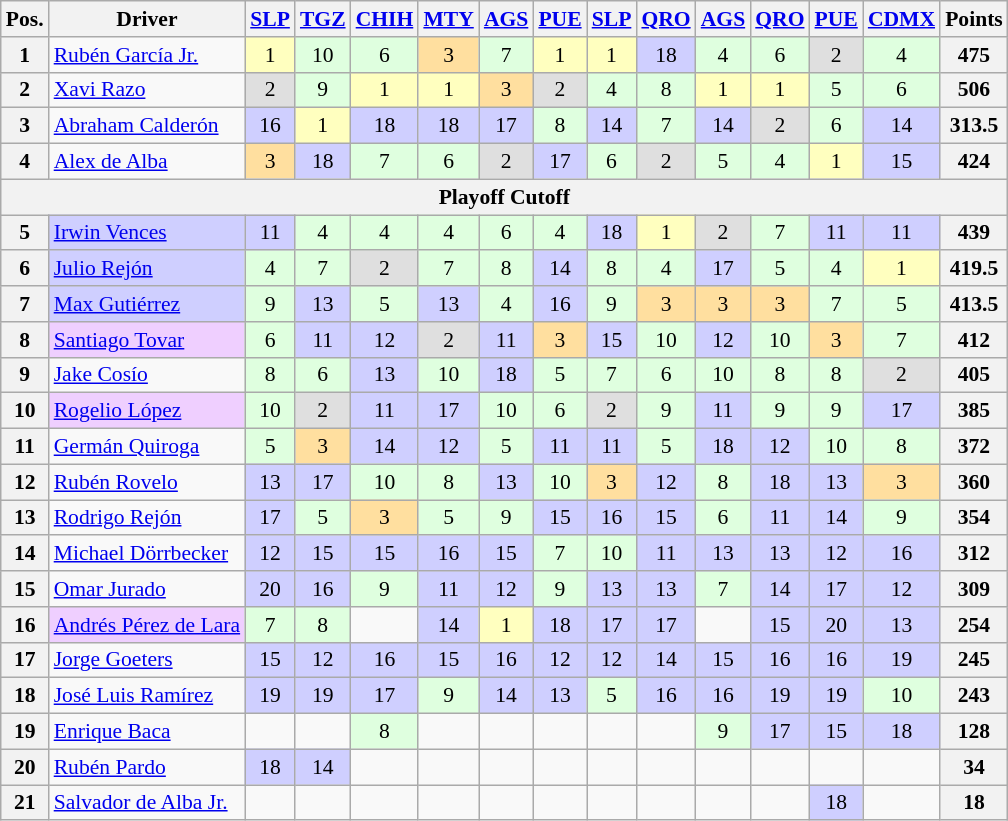<table class="wikitable" style="font-size:90%; text-align:center">
<tr>
<th>Pos.</th>
<th>Driver</th>
<th><a href='#'>SLP</a></th>
<th><a href='#'>TGZ</a></th>
<th><a href='#'>CHIH</a></th>
<th><a href='#'>MTY</a></th>
<th><a href='#'>AGS</a></th>
<th><a href='#'>PUE</a></th>
<th><a href='#'>SLP</a></th>
<th><a href='#'>QRO</a></th>
<th><a href='#'>AGS</a></th>
<th><a href='#'>QRO</a></th>
<th><a href='#'>PUE</a></th>
<th><a href='#'>CDMX</a></th>
<th>Points</th>
</tr>
<tr>
<th>1</th>
<td style="text-align:left"><a href='#'>Rubén García Jr.</a></td>
<td style="background:#FFFFBF;">1</td>
<td style="background:#DFFFDF;">10</td>
<td style="background:#DFFFDF;">6</td>
<td style="background:#FFDF9F;">3</td>
<td style="background:#DFFFDF;">7</td>
<td style="background:#FFFFBF;">1</td>
<td style="background:#FFFFBF;">1</td>
<td style="background:#CFCFFF;">18</td>
<td style="background:#DFFFDF;">4</td>
<td style="background:#DFFFDF;">6</td>
<td style="background:#DFDFDF;">2</td>
<td style="background:#DFFFDF;">4</td>
<th>475</th>
</tr>
<tr>
<th>2</th>
<td style="text-align:left"><a href='#'>Xavi Razo</a></td>
<td style="background:#DFDFDF;">2</td>
<td style="background:#DFFFDF;">9</td>
<td style="background:#FFFFBF;">1</td>
<td style="background:#FFFFBF;">1</td>
<td style="background:#FFDF9F;">3</td>
<td style="background:#DFDFDF;">2</td>
<td style="background:#DFFFDF;">4</td>
<td style="background:#DFFFDF;">8</td>
<td style="background:#FFFFBF;">1</td>
<td style="background:#FFFFBF;">1</td>
<td style="background:#DFFFDF;">5</td>
<td style="background:#DFFFDF;">6</td>
<th>506</th>
</tr>
<tr>
<th>3</th>
<td style="text-align:left"><a href='#'>Abraham Calderón</a></td>
<td style="background:#CFCFFF;">16</td>
<td style="background:#FFFFBF;">1</td>
<td style="background:#CFCFFF;">18</td>
<td style="background:#CFCFFF;">18</td>
<td style="background:#CFCFFF;">17</td>
<td style="background:#DFFFDF;">8</td>
<td style="background:#CFCFFF;">14</td>
<td style="background:#DFFFDF;">7</td>
<td style="background:#CFCFFF;">14</td>
<td style="background:#DFDFDF;">2</td>
<td style="background:#DFFFDF;">6</td>
<td style="background:#CFCFFF;">14</td>
<th>313.5</th>
</tr>
<tr>
<th>4</th>
<td style="text-align:left"><a href='#'>Alex de Alba</a></td>
<td style="background:#FFDF9F;">3</td>
<td style="background:#CFCFFF;">18</td>
<td style="background:#DFFFDF;">7</td>
<td style="background:#DFFFDF;">6</td>
<td style="background:#DFDFDF;">2</td>
<td style="background:#CFCFFF;">17</td>
<td style="background:#DFFFDF;">6</td>
<td style="background:#DFDFDF;">2</td>
<td style="background:#DFFFDF;">5</td>
<td style="background:#DFFFDF;">4</td>
<td style="background:#FFFFBF;">1</td>
<td style="background:#CFCFFF;">15</td>
<th>424</th>
</tr>
<tr>
<th colspan="15">Playoff Cutoff</th>
</tr>
<tr>
<th>5</th>
<td style="text-align:left; background:#CFCFFF"><a href='#'>Irwin Vences</a></td>
<td style="background:#CFCFFF;">11</td>
<td style="background:#DFFFDF;">4</td>
<td style="background:#DFFFDF;">4</td>
<td style="background:#DFFFDF;">4</td>
<td style="background:#DFFFDF;">6</td>
<td style="background:#DFFFDF;">4</td>
<td style="background:#CFCFFF;">18</td>
<td style="background:#FFFFBF;">1</td>
<td style="background:#DFDFDF;">2</td>
<td style="background:#DFFFDF;">7</td>
<td style="background:#CFCFFF;">11</td>
<td style="background:#CFCFFF;">11</td>
<th>439</th>
</tr>
<tr>
<th>6</th>
<td style="text-align:left; background:#CFCFFF"><a href='#'>Julio Rejón</a></td>
<td style="background:#DFFFDF;">4</td>
<td style="background:#DFFFDF;">7</td>
<td style="background:#DFDFDF;">2</td>
<td style="background:#DFFFDF;">7</td>
<td style="background:#DFFFDF;">8</td>
<td style="background:#CFCFFF;">14</td>
<td style="background:#DFFFDF;">8</td>
<td style="background:#DFFFDF;">4</td>
<td style="background:#CFCFFF;">17</td>
<td style="background:#DFFFDF;">5</td>
<td style="background:#DFFFDF;">4</td>
<td style="background:#FFFFBF;">1</td>
<th>419.5</th>
</tr>
<tr>
<th>7</th>
<td style="text-align:left; background:#CFCFFF"><a href='#'>Max Gutiérrez</a></td>
<td style="background:#DFFFDF;">9</td>
<td style="background:#CFCFFF;">13</td>
<td style="background:#DFFFDF;">5</td>
<td style="background:#CFCFFF;">13</td>
<td style="background:#DFFFDF;">4</td>
<td style="background:#CFCFFF;">16</td>
<td style="background:#DFFFDF;">9</td>
<td style="background:#FFDF9F;">3</td>
<td style="background:#FFDF9F;">3</td>
<td style="background:#FFDF9F;">3</td>
<td style="background:#DFFFDF;">7</td>
<td style="background:#DFFFDF;">5</td>
<th>413.5</th>
</tr>
<tr>
<th>8</th>
<td style="text-align:left; background:#EFCFFF"><a href='#'>Santiago Tovar</a></td>
<td style="background:#DFFFDF;">6</td>
<td style="background:#CFCFFF;">11</td>
<td style="background:#CFCFFF;">12</td>
<td style="background:#DFDFDF;">2</td>
<td style="background:#CFCFFF;">11</td>
<td style="background:#FFDF9F;">3</td>
<td style="background:#CFCFFF;">15</td>
<td style="background:#DFFFDF;">10</td>
<td style="background:#CFCFFF;">12</td>
<td style="background:#DFFFDF;">10</td>
<td style="background:#FFDF9F;">3</td>
<td style="background:#DFFFDF;">7</td>
<th>412</th>
</tr>
<tr>
<th>9</th>
<td style="text-align:left"><a href='#'>Jake Cosío</a></td>
<td style="background:#DFFFDF;">8</td>
<td style="background:#DFFFDF;">6</td>
<td style="background:#CFCFFF;">13</td>
<td style="background:#DFFFDF;">10</td>
<td style="background:#CFCFFF;">18</td>
<td style="background:#DFFFDF;">5</td>
<td style="background:#DFFFDF;">7</td>
<td style="background:#DFFFDF;">6</td>
<td style="background:#DFFFDF;">10</td>
<td style="background:#DFFFDF;">8</td>
<td style="background:#DFFFDF;">8</td>
<td style="background:#DFDFDF;">2</td>
<th>405</th>
</tr>
<tr>
<th>10</th>
<td style="text-align:left; background:#EFCFFF"><a href='#'>Rogelio López</a></td>
<td style="background:#DFFFDF;">10</td>
<td style="background:#DFDFDF;">2</td>
<td style="background:#CFCFFF;">11</td>
<td style="background:#CFCFFF;">17</td>
<td style="background:#DFFFDF;">10</td>
<td style="background:#DFFFDF;">6</td>
<td style="background:#DFDFDF;">2</td>
<td style="background:#DFFFDF;">9</td>
<td style="background:#CFCFFF;">11</td>
<td style="background:#DFFFDF;">9</td>
<td style="background:#DFFFDF;">9</td>
<td style="background:#CFCFFF;">17</td>
<th>385</th>
</tr>
<tr>
<th>11</th>
<td style="text-align:left"><a href='#'>Germán Quiroga</a></td>
<td style="background:#DFFFDF;">5</td>
<td style="background:#FFDF9F;">3</td>
<td style="background:#CFCFFF;">14</td>
<td style="background:#CFCFFF;">12</td>
<td style="background:#DFFFDF;">5</td>
<td style="background:#CFCFFF;">11</td>
<td style="background:#CFCFFF;">11</td>
<td style="background:#DFFFDF;">5</td>
<td style="background:#CFCFFF;">18</td>
<td style="background:#CFCFFF;">12</td>
<td style="background:#DFFFDF;">10</td>
<td style="background:#DFFFDF;">8</td>
<th>372</th>
</tr>
<tr>
<th>12</th>
<td style="text-align:left"><a href='#'>Rubén Rovelo</a></td>
<td style="background:#CFCFFF;">13</td>
<td style="background:#CFCFFF;">17</td>
<td style="background:#DFFFDF;">10</td>
<td style="background:#DFFFDF;">8</td>
<td style="background:#CFCFFF;">13</td>
<td style="background:#DFFFDF;">10</td>
<td style="background:#FFDF9F;">3</td>
<td style="background:#CFCFFF;">12</td>
<td style="background:#DFFFDF;">8</td>
<td style="background:#CFCFFF;">18</td>
<td style="background:#CFCFFF;">13</td>
<td style="background:#FFDF9F;">3</td>
<th>360</th>
</tr>
<tr>
<th>13</th>
<td style="text-align:left"><a href='#'>Rodrigo Rejón</a></td>
<td style="background:#CFCFFF;">17</td>
<td style="background:#DFFFDF;">5</td>
<td style="background:#FFDF9F;">3</td>
<td style="background:#DFFFDF;">5</td>
<td style="background:#DFFFDF;">9</td>
<td style="background:#CFCFFF;">15</td>
<td style="background:#CFCFFF;">16</td>
<td style="background:#CFCFFF;">15</td>
<td style="background:#DFFFDF;">6</td>
<td style="background:#CFCFFF;">11</td>
<td style="background:#CFCFFF;">14</td>
<td style="background:#DFFFDF;">9</td>
<th>354</th>
</tr>
<tr>
<th>14</th>
<td style="text-align:left"><a href='#'>Michael Dörrbecker</a></td>
<td style="background:#CFCFFF;">12</td>
<td style="background:#CFCFFF;">15</td>
<td style="background:#CFCFFF;">15</td>
<td style="background:#CFCFFF;">16</td>
<td style="background:#CFCFFF;">15</td>
<td style="background:#DFFFDF;">7</td>
<td style="background:#DFFFDF;">10</td>
<td style="background:#CFCFFF;">11</td>
<td style="background:#CFCFFF;">13</td>
<td style="background:#CFCFFF;">13</td>
<td style="background:#CFCFFF;">12</td>
<td style="background:#CFCFFF;">16</td>
<th>312</th>
</tr>
<tr>
<th>15</th>
<td style="text-align:left"><a href='#'>Omar Jurado</a></td>
<td style="background:#CFCFFF;">20</td>
<td style="background:#CFCFFF;">16</td>
<td style="background:#DFFFDF;">9</td>
<td style="background:#CFCFFF;">11</td>
<td style="background:#CFCFFF;">12</td>
<td style="background:#DFFFDF;">9</td>
<td style="background:#CFCFFF;">13</td>
<td style="background:#CFCFFF;">13</td>
<td style="background:#DFFFDF;">7</td>
<td style="background:#CFCFFF;">14</td>
<td style="background:#CFCFFF;">17</td>
<td style="background:#CFCFFF;">12</td>
<th>309</th>
</tr>
<tr>
<th>16</th>
<td style="text-align:left; background:#EFCFFF"><a href='#'>Andrés Pérez de Lara</a></td>
<td style="background:#DFFFDF;">7</td>
<td style="background:#DFFFDF;">8</td>
<td></td>
<td style="background:#CFCFFF;">14</td>
<td style="background:#FFFFBF;">1</td>
<td style="background:#CFCFFF;">18</td>
<td style="background:#CFCFFF;">17</td>
<td style="background:#CFCFFF;">17</td>
<td></td>
<td style="background:#CFCFFF;">15</td>
<td style="background:#CFCFFF;">20</td>
<td style="background:#CFCFFF;">13</td>
<th>254</th>
</tr>
<tr>
<th>17</th>
<td style="text-align:left"><a href='#'>Jorge Goeters</a></td>
<td style="background:#CFCFFF;">15</td>
<td style="background:#CFCFFF;">12</td>
<td style="background:#CFCFFF;">16</td>
<td style="background:#CFCFFF;">15</td>
<td style="background:#CFCFFF;">16</td>
<td style="background:#CFCFFF;">12</td>
<td style="background:#CFCFFF;">12</td>
<td style="background:#CFCFFF;">14</td>
<td style="background:#CFCFFF;">15</td>
<td style="background:#CFCFFF;">16</td>
<td style="background:#CFCFFF;">16</td>
<td style="background:#CFCFFF;">19</td>
<th>245</th>
</tr>
<tr>
<th>18</th>
<td style="text-align:left"><a href='#'>José Luis Ramírez</a></td>
<td style="background:#CFCFFF;">19</td>
<td style="background:#CFCFFF;">19</td>
<td style="background:#CFCFFF;">17</td>
<td style="background:#DFFFDF;">9</td>
<td style="background:#CFCFFF;">14</td>
<td style="background:#CFCFFF;">13</td>
<td style="background:#DFFFDF;">5</td>
<td style="background:#CFCFFF;">16</td>
<td style="background:#CFCFFF;">16</td>
<td style="background:#CFCFFF;">19</td>
<td style="background:#CFCFFF;">19</td>
<td style="background:#DFFFDF;">10</td>
<th>243</th>
</tr>
<tr>
<th>19</th>
<td style="text-align:left"><a href='#'>Enrique Baca</a></td>
<td></td>
<td></td>
<td style="background:#DFFFDF;">8</td>
<td></td>
<td></td>
<td></td>
<td></td>
<td></td>
<td style="background:#DFFFDF;">9</td>
<td style="background:#CFCFFF;">17</td>
<td style="background:#CFCFFF;">15</td>
<td style="background:#CFCFFF;">18</td>
<th>128</th>
</tr>
<tr>
<th>20</th>
<td style="text-align:left"><a href='#'>Rubén Pardo</a></td>
<td style="background:#CFCFFF;">18</td>
<td style="background:#CFCFFF;">14</td>
<td></td>
<td></td>
<td></td>
<td></td>
<td></td>
<td></td>
<td></td>
<td></td>
<td></td>
<td></td>
<th>34</th>
</tr>
<tr>
<th>21</th>
<td style="text-align:left"><a href='#'>Salvador de Alba Jr.</a></td>
<td></td>
<td></td>
<td></td>
<td></td>
<td></td>
<td></td>
<td></td>
<td></td>
<td></td>
<td></td>
<td style="background:#CFCFFF;">18</td>
<td></td>
<th>18</th>
</tr>
</table>
